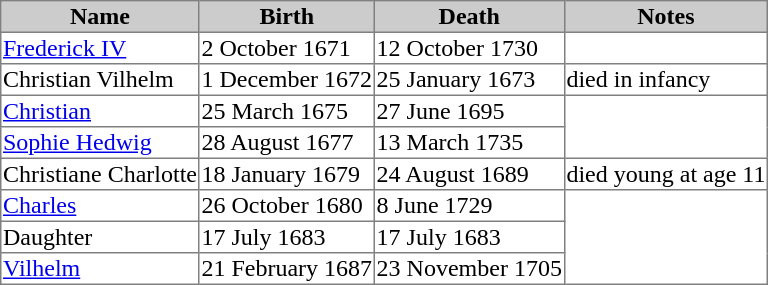<table border=1 style="border-collapse: collapse;">
<tr style="background:#ccc;">
<th>Name</th>
<th>Birth</th>
<th>Death</th>
<th class="unsortable">Notes</th>
</tr>
<tr>
<td><a href='#'>Frederick IV</a></td>
<td>2 October 1671</td>
<td>12 October 1730</td>
</tr>
<tr>
<td>Christian Vilhelm</td>
<td>1 December 1672</td>
<td>25 January 1673</td>
<td>died in infancy</td>
</tr>
<tr>
<td><a href='#'>Christian</a></td>
<td>25 March 1675</td>
<td>27 June 1695</td>
</tr>
<tr>
<td><a href='#'>Sophie Hedwig</a></td>
<td>28 August 1677</td>
<td>13 March 1735</td>
</tr>
<tr>
<td>Christiane Charlotte</td>
<td>18 January 1679</td>
<td>24 August 1689</td>
<td>died young at age 11</td>
</tr>
<tr>
<td><a href='#'>Charles</a></td>
<td>26 October 1680</td>
<td>8 June 1729</td>
</tr>
<tr>
<td>Daughter</td>
<td>17 July 1683</td>
<td>17 July 1683</td>
</tr>
<tr>
<td><a href='#'>Vilhelm</a></td>
<td>21 February 1687</td>
<td>23 November 1705</td>
</tr>
</table>
